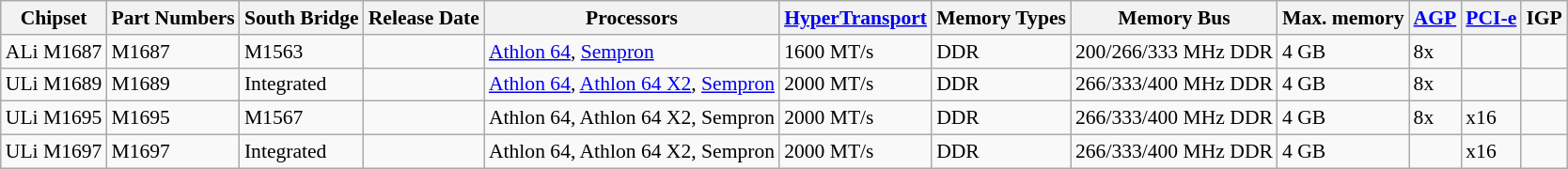<table class="wikitable" style="font-size: 90%;">
<tr>
<th>Chipset</th>
<th>Part Numbers</th>
<th>South Bridge</th>
<th>Release Date</th>
<th>Processors</th>
<th><a href='#'>HyperTransport</a></th>
<th>Memory Types</th>
<th>Memory Bus</th>
<th>Max. memory</th>
<th><a href='#'>AGP</a></th>
<th><a href='#'>PCI-e</a></th>
<th>IGP</th>
</tr>
<tr>
<td>ALi M1687</td>
<td>M1687</td>
<td>M1563</td>
<td></td>
<td><a href='#'>Athlon 64</a>, <a href='#'>Sempron</a></td>
<td>1600 MT/s</td>
<td>DDR</td>
<td>200/266/333 MHz DDR</td>
<td>4 GB</td>
<td>8x</td>
<td></td>
<td></td>
</tr>
<tr>
<td>ULi M1689</td>
<td>M1689</td>
<td>Integrated</td>
<td></td>
<td><a href='#'>Athlon 64</a>, <a href='#'>Athlon 64 X2</a>, <a href='#'>Sempron</a></td>
<td>2000 MT/s</td>
<td>DDR</td>
<td>266/333/400 MHz DDR</td>
<td>4 GB</td>
<td>8x</td>
<td></td>
<td></td>
</tr>
<tr>
<td>ULi M1695</td>
<td>M1695</td>
<td>M1567</td>
<td></td>
<td>Athlon 64, Athlon 64 X2, Sempron</td>
<td>2000 MT/s</td>
<td>DDR</td>
<td>266/333/400 MHz DDR</td>
<td>4 GB</td>
<td>8x</td>
<td>x16</td>
<td></td>
</tr>
<tr>
<td>ULi M1697</td>
<td>M1697</td>
<td>Integrated</td>
<td></td>
<td>Athlon 64, Athlon 64 X2, Sempron</td>
<td>2000 MT/s</td>
<td>DDR</td>
<td>266/333/400 MHz DDR</td>
<td>4 GB</td>
<td></td>
<td>x16</td>
<td></td>
</tr>
</table>
